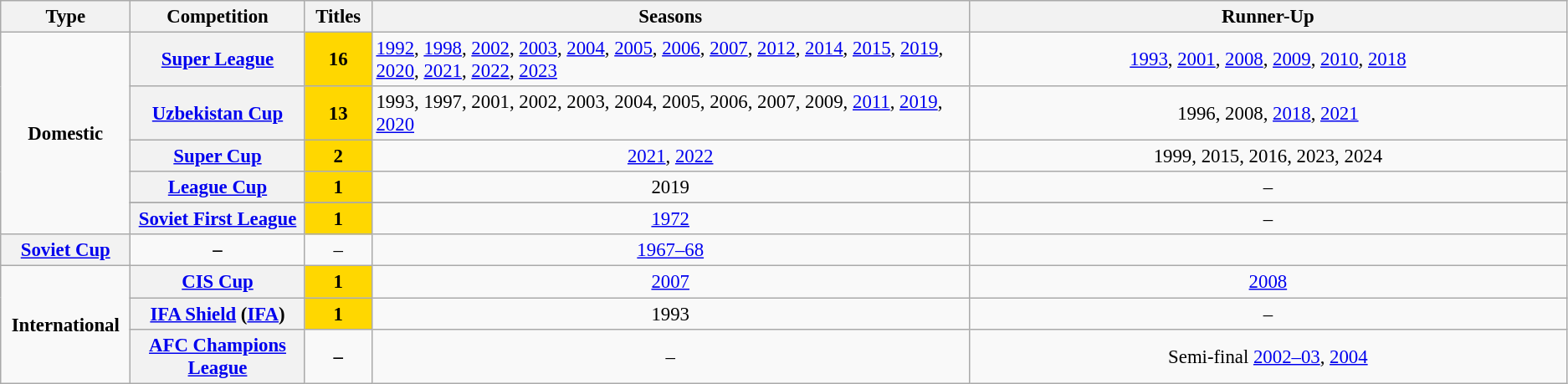<table class="wikitable plainrowheaders" style="font-size:95%; text-align:center;">
<tr>
<th style="width: 1%;">Type</th>
<th style="width: 5%;">Competition</th>
<th style="width: 1%;">Titles</th>
<th style="width: 21%;">Seasons</th>
<th style="width: 21%;">Runner-Up</th>
</tr>
<tr>
<td rowspan="6"><strong>Domestic</strong></td>
<th scope=col><a href='#'>Super League</a></th>
<td style="background-color:gold"><strong>16</strong></td>
<td align="left"><a href='#'>1992</a>, <a href='#'>1998</a>, <a href='#'>2002</a>, <a href='#'>2003</a>, <a href='#'>2004</a>, <a href='#'>2005</a>, <a href='#'>2006</a>, <a href='#'>2007</a>, <a href='#'>2012</a>, <a href='#'>2014</a>, <a href='#'>2015</a>, <a href='#'>2019</a>, <a href='#'>2020</a>, <a href='#'>2021</a>, <a href='#'>2022</a>, <a href='#'>2023</a></td>
<td><a href='#'>1993</a>, <a href='#'>2001</a>, <a href='#'>2008</a>, <a href='#'>2009</a>, <a href='#'>2010</a>, <a href='#'>2018</a></td>
</tr>
<tr>
<th scope=col><a href='#'>Uzbekistan Cup</a></th>
<td style="background-color:gold"><strong>13</strong></td>
<td align="left">1993, 1997, 2001, 2002, 2003, 2004, 2005, 2006, 2007, 2009, <a href='#'>2011</a>, <a href='#'>2019</a>, <a href='#'>2020</a></td>
<td>1996, 2008, <a href='#'>2018</a>, <a href='#'>2021</a></td>
</tr>
<tr>
<th scope=col><a href='#'>Super Cup</a></th>
<td style="background-color:gold"><strong>2</strong></td>
<td align="center"><a href='#'>2021</a>, <a href='#'>2022</a></td>
<td>1999, 2015, 2016, 2023, 2024</td>
</tr>
<tr>
<th scope=col><a href='#'>League Cup</a></th>
<td style="background-color:gold"><strong>1</strong></td>
<td align="center">2019</td>
<td>–</td>
</tr>
<tr>
</tr>
<tr>
<th scope=col><a href='#'>Soviet First League</a></th>
<td style="background-color:gold"><strong>1</strong></td>
<td align="center"><a href='#'>1972</a></td>
<td>–</td>
</tr>
<tr>
<th scope=col><a href='#'>Soviet Cup</a></th>
<td align="center"><strong>–</strong></td>
<td align="center">–</td>
<td><a href='#'>1967–68</a></td>
</tr>
<tr>
<td rowspan="3"><strong>International</strong></td>
<th scope=col><a href='#'>CIS Cup</a></th>
<td style="background-color:gold"><strong>1</strong></td>
<td><a href='#'>2007</a></td>
<td><a href='#'>2008</a></td>
</tr>
<tr>
<th scope=col><a href='#'>IFA Shield</a> (<a href='#'>IFA</a>)</th>
<td style="background-color:gold"><strong>1</strong></td>
<td align="center">1993</td>
<td>–</td>
</tr>
<tr>
<th scope=col><a href='#'>AFC Champions League</a></th>
<td align="center"><strong>–</strong></td>
<td align="center">–</td>
<td>Semi-final <a href='#'>2002–03</a>, <a href='#'>2004</a></td>
</tr>
</table>
